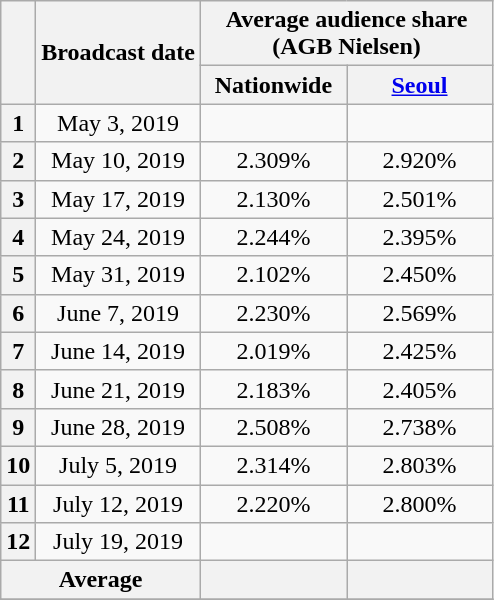<table class="wikitable" style="text-align:center">
<tr>
<th rowspan="2"></th>
<th rowspan="2">Broadcast date</th>
<th colspan="2">Average audience share<br>(AGB Nielsen)</th>
</tr>
<tr>
<th width="90">Nationwide</th>
<th width="90"><a href='#'>Seoul</a></th>
</tr>
<tr>
<th>1</th>
<td>May 3, 2019</td>
<td></td>
<td></td>
</tr>
<tr>
<th>2</th>
<td>May 10, 2019</td>
<td>2.309%</td>
<td>2.920%</td>
</tr>
<tr>
<th>3</th>
<td>May 17, 2019</td>
<td>2.130%</td>
<td>2.501%</td>
</tr>
<tr>
<th>4</th>
<td>May 24, 2019</td>
<td>2.244%</td>
<td>2.395%</td>
</tr>
<tr>
<th>5</th>
<td>May 31, 2019</td>
<td>2.102%</td>
<td>2.450%</td>
</tr>
<tr>
<th>6</th>
<td>June 7, 2019</td>
<td>2.230%</td>
<td>2.569%</td>
</tr>
<tr>
<th>7</th>
<td>June 14, 2019</td>
<td>2.019%</td>
<td>2.425%</td>
</tr>
<tr>
<th>8</th>
<td>June 21, 2019</td>
<td>2.183%</td>
<td>2.405%</td>
</tr>
<tr>
<th>9</th>
<td>June 28, 2019</td>
<td>2.508%</td>
<td>2.738%</td>
</tr>
<tr>
<th>10</th>
<td>July 5, 2019</td>
<td>2.314%</td>
<td>2.803%</td>
</tr>
<tr>
<th>11</th>
<td>July 12, 2019</td>
<td>2.220%</td>
<td>2.800%</td>
</tr>
<tr>
<th>12</th>
<td>July 19, 2019</td>
<td></td>
<td></td>
</tr>
<tr>
<th colspan="2">Average</th>
<th></th>
<th></th>
</tr>
<tr>
</tr>
</table>
